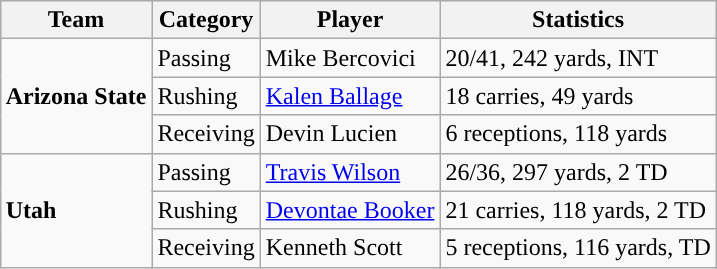<table class="wikitable" style="float: right;">
<tr>
<th>Team</th>
<th>Category</th>
<th>Player</th>
<th>Statistics</th>
</tr>
<tr>
<td rowspan=3><strong>Arizona State</strong></td>
<td>Passing</td>
<td>Mike Bercovici</td>
<td>20/41, 242 yards, INT</td>
</tr>
<tr>
<td>Rushing</td>
<td><a href='#'>Kalen Ballage</a></td>
<td>18 carries, 49 yards</td>
</tr>
<tr>
<td>Receiving</td>
<td>Devin Lucien</td>
<td>6 receptions, 118 yards</td>
</tr>
<tr>
<td rowspan=3><strong>Utah</strong></td>
<td>Passing</td>
<td><a href='#'>Travis Wilson</a></td>
<td>26/36, 297 yards, 2 TD</td>
</tr>
<tr>
<td>Rushing</td>
<td><a href='#'>Devontae Booker</a></td>
<td>21 carries, 118 yards, 2 TD</td>
</tr>
<tr>
<td>Receiving</td>
<td>Kenneth Scott</td>
<td>5 receptions, 116 yards, TD</td>
</tr>
</table>
